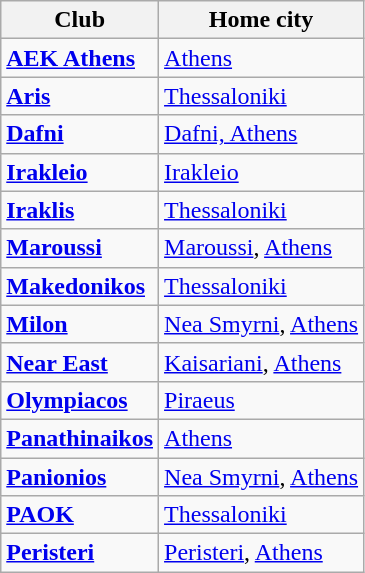<table class="wikitable">
<tr>
<th>Club</th>
<th>Home city</th>
</tr>
<tr>
<td align="left"><strong><a href='#'>AEK Athens</a></strong></td>
<td><a href='#'>Athens</a></td>
</tr>
<tr>
<td align="left"><strong><a href='#'>Aris</a></strong></td>
<td><a href='#'>Thessaloniki</a></td>
</tr>
<tr>
<td align="left"><strong><a href='#'>Dafni</a></strong></td>
<td><a href='#'>Dafni, Athens</a></td>
</tr>
<tr>
<td align="left"><strong><a href='#'>Irakleio</a></strong></td>
<td><a href='#'>Irakleio</a></td>
</tr>
<tr>
<td align="left"><strong><a href='#'>Iraklis</a></strong></td>
<td><a href='#'>Thessaloniki</a></td>
</tr>
<tr>
<td align="left"><strong><a href='#'>Maroussi</a></strong></td>
<td><a href='#'>Maroussi</a>, <a href='#'>Athens</a></td>
</tr>
<tr>
<td align="left"><strong><a href='#'>Makedonikos</a></strong></td>
<td><a href='#'>Thessaloniki</a></td>
</tr>
<tr>
<td align="left"><strong><a href='#'>Milon</a></strong></td>
<td><a href='#'>Nea Smyrni</a>, <a href='#'>Athens</a></td>
</tr>
<tr>
<td align="left"><strong><a href='#'>Near East</a></strong></td>
<td><a href='#'>Kaisariani</a>, <a href='#'>Athens</a></td>
</tr>
<tr>
<td align="left"><strong><a href='#'>Olympiacos</a></strong></td>
<td><a href='#'>Piraeus</a></td>
</tr>
<tr>
<td align="left"><strong><a href='#'>Panathinaikos</a></strong></td>
<td><a href='#'>Athens</a></td>
</tr>
<tr>
<td align="left"><strong><a href='#'>Panionios</a></strong></td>
<td><a href='#'>Nea Smyrni</a>, <a href='#'>Athens</a></td>
</tr>
<tr>
<td align="left"><strong><a href='#'>PAOK</a></strong></td>
<td><a href='#'>Thessaloniki</a></td>
</tr>
<tr>
<td align="left"><strong><a href='#'>Peristeri</a></strong></td>
<td><a href='#'>Peristeri</a>, <a href='#'>Athens</a></td>
</tr>
</table>
